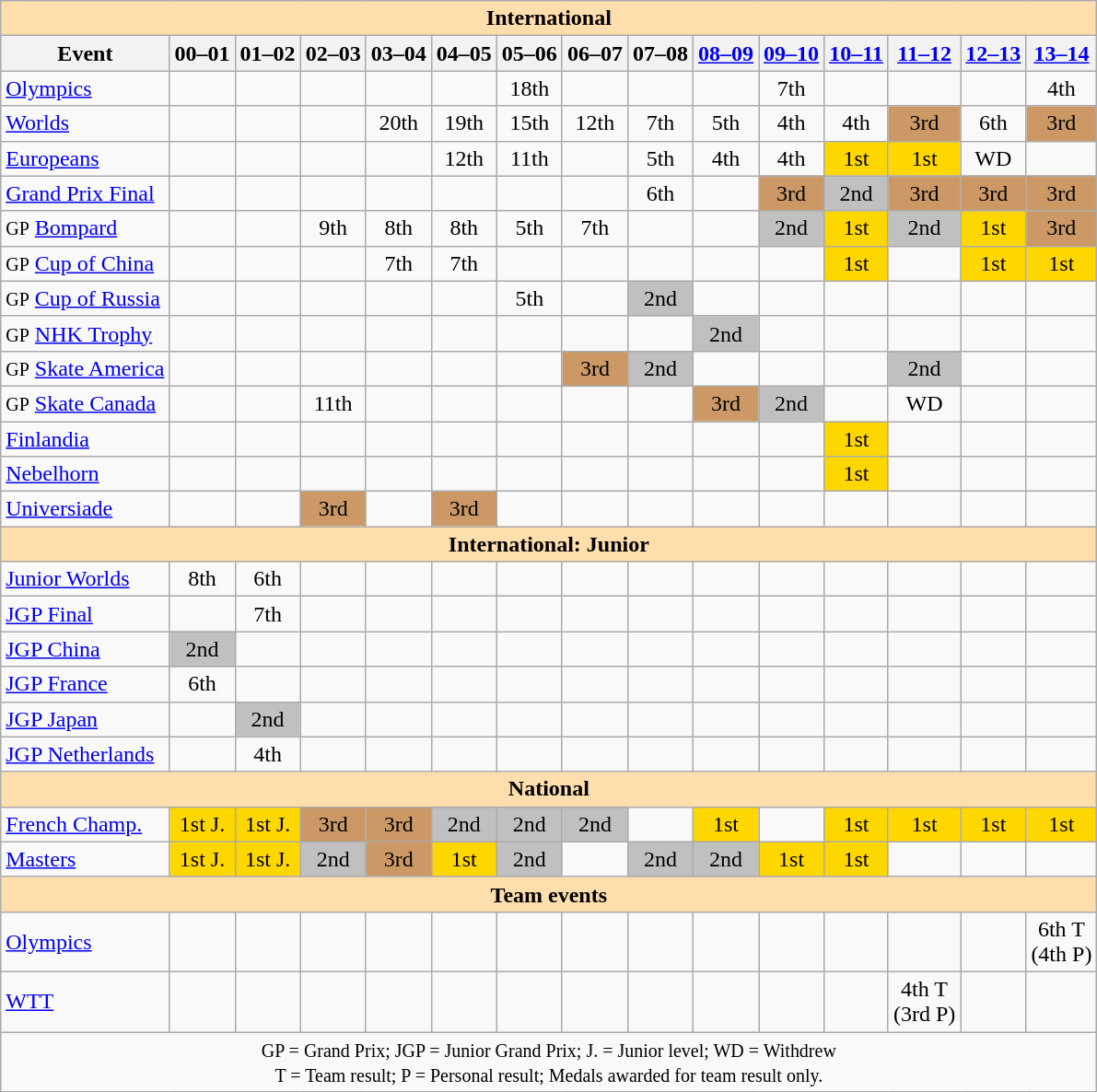<table class="wikitable" style="text-align:center">
<tr>
<th style="background-color: #ffdead; " colspan=15 align=center><strong>International</strong></th>
</tr>
<tr>
<th>Event</th>
<th>00–01</th>
<th>01–02</th>
<th>02–03</th>
<th>03–04</th>
<th>04–05</th>
<th>05–06</th>
<th>06–07</th>
<th>07–08</th>
<th><a href='#'>08–09</a></th>
<th><a href='#'>09–10</a></th>
<th><a href='#'>10–11</a></th>
<th><a href='#'>11–12</a></th>
<th><a href='#'>12–13</a></th>
<th><a href='#'>13–14</a></th>
</tr>
<tr>
<td align=left><a href='#'>Olympics</a></td>
<td></td>
<td></td>
<td></td>
<td></td>
<td></td>
<td>18th</td>
<td></td>
<td></td>
<td></td>
<td>7th</td>
<td></td>
<td></td>
<td></td>
<td>4th</td>
</tr>
<tr>
<td align=left><a href='#'>Worlds</a></td>
<td></td>
<td></td>
<td></td>
<td>20th</td>
<td>19th</td>
<td>15th</td>
<td>12th</td>
<td>7th</td>
<td>5th</td>
<td>4th</td>
<td>4th</td>
<td bgcolor=cc9966>3rd</td>
<td>6th</td>
<td bgcolor=cc9966>3rd</td>
</tr>
<tr>
<td align=left><a href='#'>Europeans</a></td>
<td></td>
<td></td>
<td></td>
<td></td>
<td>12th</td>
<td>11th</td>
<td></td>
<td>5th</td>
<td>4th</td>
<td>4th</td>
<td bgcolor=gold>1st</td>
<td bgcolor=gold>1st</td>
<td>WD</td>
<td></td>
</tr>
<tr>
<td align=left><a href='#'>Grand Prix Final</a></td>
<td></td>
<td></td>
<td></td>
<td></td>
<td></td>
<td></td>
<td></td>
<td>6th</td>
<td></td>
<td bgcolor=cc9966>3rd</td>
<td bgcolor=silver>2nd</td>
<td bgcolor=cc9966>3rd</td>
<td bgcolor=cc9966>3rd</td>
<td bgcolor=cc9966>3rd</td>
</tr>
<tr>
<td align=left><small>GP</small> <a href='#'>Bompard</a></td>
<td></td>
<td></td>
<td>9th</td>
<td>8th</td>
<td>8th</td>
<td>5th</td>
<td>7th</td>
<td></td>
<td></td>
<td bgcolor=silver>2nd</td>
<td bgcolor=gold>1st</td>
<td bgcolor=silver>2nd</td>
<td bgcolor=gold>1st</td>
<td bgcolor=cc9966>3rd</td>
</tr>
<tr>
<td align=left><small>GP</small> <a href='#'>Cup of China</a></td>
<td></td>
<td></td>
<td></td>
<td>7th</td>
<td>7th</td>
<td></td>
<td></td>
<td></td>
<td></td>
<td></td>
<td bgcolor=gold>1st</td>
<td></td>
<td bgcolor=gold>1st</td>
<td bgcolor=gold>1st</td>
</tr>
<tr>
<td align=left><small>GP</small> <a href='#'>Cup of Russia</a></td>
<td></td>
<td></td>
<td></td>
<td></td>
<td></td>
<td>5th</td>
<td></td>
<td bgcolor=silver>2nd</td>
<td></td>
<td></td>
<td></td>
<td></td>
<td></td>
<td></td>
</tr>
<tr>
<td align=left><small>GP</small> <a href='#'>NHK Trophy</a></td>
<td></td>
<td></td>
<td></td>
<td></td>
<td></td>
<td></td>
<td></td>
<td></td>
<td bgcolor=silver>2nd</td>
<td></td>
<td></td>
<td></td>
<td></td>
<td></td>
</tr>
<tr>
<td align=left><small>GP</small> <a href='#'>Skate America</a></td>
<td></td>
<td></td>
<td></td>
<td></td>
<td></td>
<td></td>
<td bgcolor=cc9966>3rd</td>
<td bgcolor=silver>2nd</td>
<td></td>
<td></td>
<td></td>
<td bgcolor=silver>2nd</td>
<td></td>
<td></td>
</tr>
<tr>
<td align=left><small>GP</small> <a href='#'>Skate Canada</a></td>
<td></td>
<td></td>
<td>11th</td>
<td></td>
<td></td>
<td></td>
<td></td>
<td></td>
<td bgcolor=cc9966>3rd</td>
<td bgcolor=silver>2nd</td>
<td></td>
<td>WD</td>
<td></td>
<td></td>
</tr>
<tr>
<td align=left><a href='#'>Finlandia</a></td>
<td></td>
<td></td>
<td></td>
<td></td>
<td></td>
<td></td>
<td></td>
<td></td>
<td></td>
<td></td>
<td bgcolor=gold>1st</td>
<td></td>
<td></td>
<td></td>
</tr>
<tr>
<td align=left><a href='#'>Nebelhorn</a></td>
<td></td>
<td></td>
<td></td>
<td></td>
<td></td>
<td></td>
<td></td>
<td></td>
<td></td>
<td></td>
<td bgcolor=gold>1st</td>
<td></td>
<td></td>
<td></td>
</tr>
<tr>
<td align=left><a href='#'>Universiade</a></td>
<td></td>
<td></td>
<td bgcolor=cc9966>3rd</td>
<td></td>
<td bgcolor=cc9966>3rd</td>
<td></td>
<td></td>
<td></td>
<td></td>
<td></td>
<td></td>
<td></td>
<td></td>
<td></td>
</tr>
<tr>
<th style="background-color: #ffdead; " colspan=15 align=center><strong>International: Junior</strong></th>
</tr>
<tr>
<td align=left><a href='#'>Junior Worlds</a></td>
<td>8th</td>
<td>6th</td>
<td></td>
<td></td>
<td></td>
<td></td>
<td></td>
<td></td>
<td></td>
<td></td>
<td></td>
<td></td>
<td></td>
<td></td>
</tr>
<tr>
<td align=left><a href='#'>JGP Final</a></td>
<td></td>
<td>7th</td>
<td></td>
<td></td>
<td></td>
<td></td>
<td></td>
<td></td>
<td></td>
<td></td>
<td></td>
<td></td>
<td></td>
<td></td>
</tr>
<tr>
<td align=left><a href='#'>JGP China</a></td>
<td bgcolor=silver>2nd</td>
<td></td>
<td></td>
<td></td>
<td></td>
<td></td>
<td></td>
<td></td>
<td></td>
<td></td>
<td></td>
<td></td>
<td></td>
<td></td>
</tr>
<tr>
<td align=left><a href='#'>JGP France</a></td>
<td>6th</td>
<td></td>
<td></td>
<td></td>
<td></td>
<td></td>
<td></td>
<td></td>
<td></td>
<td></td>
<td></td>
<td></td>
<td></td>
<td></td>
</tr>
<tr>
<td align=left><a href='#'>JGP Japan</a></td>
<td></td>
<td bgcolor=silver>2nd</td>
<td></td>
<td></td>
<td></td>
<td></td>
<td></td>
<td></td>
<td></td>
<td></td>
<td></td>
<td></td>
<td></td>
<td></td>
</tr>
<tr>
<td align=left><a href='#'>JGP Netherlands</a></td>
<td></td>
<td>4th</td>
<td></td>
<td></td>
<td></td>
<td></td>
<td></td>
<td></td>
<td></td>
<td></td>
<td></td>
<td></td>
<td></td>
<td></td>
</tr>
<tr>
<th style="background-color: #ffdead; " colspan=15 align=center><strong>National</strong></th>
</tr>
<tr>
<td align=left><a href='#'>French Champ.</a></td>
<td bgcolor=gold>1st J.</td>
<td bgcolor=gold>1st J.</td>
<td bgcolor=cc9966>3rd</td>
<td bgcolor=cc9966>3rd</td>
<td bgcolor=silver>2nd</td>
<td bgcolor=silver>2nd</td>
<td bgcolor=silver>2nd</td>
<td></td>
<td bgcolor=gold>1st</td>
<td></td>
<td bgcolor=gold>1st</td>
<td bgcolor=gold>1st</td>
<td bgcolor=gold>1st</td>
<td bgcolor=gold>1st</td>
</tr>
<tr>
<td align=left><a href='#'>Masters</a></td>
<td bgcolor=gold>1st J.</td>
<td bgcolor=gold>1st J.</td>
<td bgcolor=silver>2nd</td>
<td bgcolor=cc9966>3rd</td>
<td bgcolor=gold>1st</td>
<td bgcolor=silver>2nd</td>
<td></td>
<td bgcolor=silver>2nd</td>
<td bgcolor=silver>2nd</td>
<td bgcolor=gold>1st</td>
<td bgcolor=gold>1st</td>
<td></td>
<td></td>
<td></td>
</tr>
<tr>
<th style="background-color: #ffdead; " colspan=15 align=center><strong>Team events</strong></th>
</tr>
<tr>
<td align=left><a href='#'>Olympics</a></td>
<td></td>
<td></td>
<td></td>
<td></td>
<td></td>
<td></td>
<td></td>
<td></td>
<td></td>
<td></td>
<td></td>
<td></td>
<td></td>
<td>6th T <br>(4th P)</td>
</tr>
<tr>
<td align=left><a href='#'>WTT</a></td>
<td></td>
<td></td>
<td></td>
<td></td>
<td></td>
<td></td>
<td></td>
<td></td>
<td></td>
<td></td>
<td></td>
<td>4th T <br>(3rd P)</td>
<td></td>
<td></td>
</tr>
<tr>
<td colspan=15 align=center><small> GP = Grand Prix; JGP = Junior Grand Prix; J. = Junior level; WD = Withdrew <br> T = Team result; P = Personal result; Medals awarded for team result only. </small></td>
</tr>
</table>
